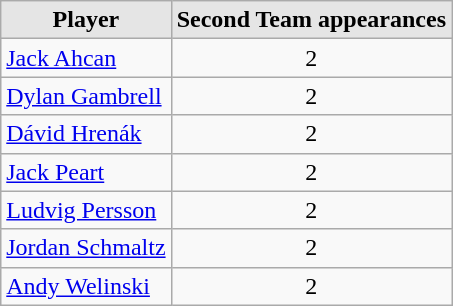<table class="wikitable">
<tr>
<th style="background:#e5e5e5;">Player</th>
<th style="background:#e5e5e5;">Second Team appearances</th>
</tr>
<tr>
<td><a href='#'>Jack Ahcan</a></td>
<td align=center>2</td>
</tr>
<tr>
<td><a href='#'>Dylan Gambrell</a></td>
<td align=center>2</td>
</tr>
<tr>
<td><a href='#'>Dávid Hrenák</a></td>
<td align=center>2</td>
</tr>
<tr>
<td><a href='#'>Jack Peart</a></td>
<td align=center>2</td>
</tr>
<tr>
<td><a href='#'>Ludvig Persson</a></td>
<td align=center>2</td>
</tr>
<tr>
<td><a href='#'>Jordan Schmaltz</a></td>
<td align=center>2</td>
</tr>
<tr>
<td><a href='#'>Andy Welinski</a></td>
<td align=center>2</td>
</tr>
</table>
